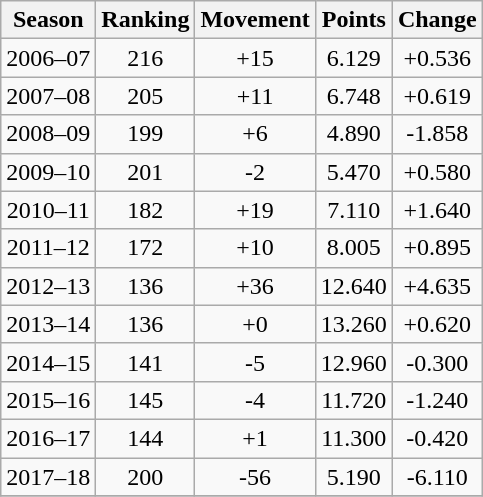<table class="wikitable plainrowheaders sortable" style="text-align: center;">
<tr>
<th>Season</th>
<th>Ranking</th>
<th>Movement</th>
<th>Points</th>
<th>Change</th>
</tr>
<tr>
<td>2006–07</td>
<td>216</td>
<td> +15</td>
<td>6.129</td>
<td> +0.536</td>
</tr>
<tr>
<td>2007–08</td>
<td>205</td>
<td> +11</td>
<td>6.748</td>
<td> +0.619</td>
</tr>
<tr>
<td>2008–09</td>
<td>199</td>
<td> +6</td>
<td>4.890</td>
<td> -1.858</td>
</tr>
<tr>
<td>2009–10</td>
<td>201</td>
<td> -2</td>
<td>5.470</td>
<td> +0.580</td>
</tr>
<tr>
<td>2010–11</td>
<td>182</td>
<td> +19</td>
<td>7.110</td>
<td> +1.640</td>
</tr>
<tr>
<td>2011–12</td>
<td>172</td>
<td> +10</td>
<td>8.005</td>
<td> +0.895</td>
</tr>
<tr>
<td>2012–13</td>
<td>136</td>
<td> +36</td>
<td>12.640</td>
<td> +4.635</td>
</tr>
<tr>
<td>2013–14</td>
<td>136</td>
<td> +0</td>
<td>13.260</td>
<td> +0.620</td>
</tr>
<tr>
<td>2014–15</td>
<td>141</td>
<td> -5</td>
<td>12.960</td>
<td> -0.300</td>
</tr>
<tr>
<td>2015–16</td>
<td>145</td>
<td> -4</td>
<td>11.720</td>
<td> -1.240</td>
</tr>
<tr>
<td>2016–17</td>
<td>144</td>
<td> +1</td>
<td>11.300</td>
<td> -0.420</td>
</tr>
<tr>
<td>2017–18</td>
<td>200</td>
<td> -56</td>
<td>5.190</td>
<td> -6.110</td>
</tr>
<tr>
</tr>
</table>
